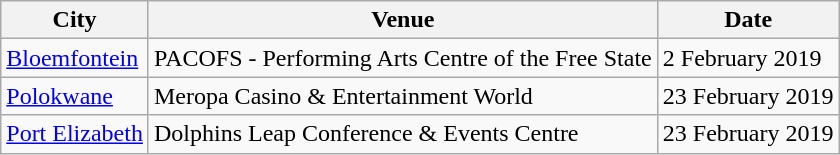<table class="wikitable">
<tr>
<th>City</th>
<th>Venue</th>
<th>Date</th>
</tr>
<tr>
<td><a href='#'>Bloemfontein</a></td>
<td>PACOFS - Performing Arts Centre of the Free State</td>
<td>2 February 2019</td>
</tr>
<tr>
<td><a href='#'>Polokwane</a></td>
<td>Meropa Casino & Entertainment World</td>
<td>23 February 2019</td>
</tr>
<tr>
<td><a href='#'>Port Elizabeth</a></td>
<td>Dolphins Leap Conference & Events Centre</td>
<td>23 February 2019</td>
</tr>
</table>
